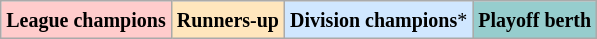<table class="wikitable">
<tr>
<td bgcolor="#FFCCCC"><small><strong>League champions</strong></small></td>
<td bgcolor="#FFE6BD"><small><strong>Runners-up</strong></small></td>
<td bgcolor="#D0E7FF"><small><strong>Division champions</strong>*</small></td>
<td bgcolor="#96CDCD"><small><strong>Playoff berth</strong></small></td>
</tr>
</table>
